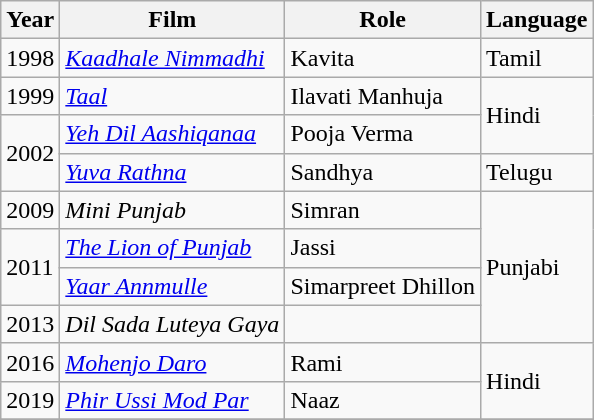<table class="wikitable sortable">
<tr>
<th>Year</th>
<th>Film</th>
<th>Role</th>
<th>Language</th>
</tr>
<tr>
<td>1998</td>
<td><em><a href='#'>Kaadhale Nimmadhi</a></em></td>
<td>Kavita</td>
<td>Tamil</td>
</tr>
<tr>
<td>1999</td>
<td><em><a href='#'>Taal</a></em></td>
<td>Ilavati Manhuja</td>
<td rowspan="2">Hindi</td>
</tr>
<tr>
<td rowspan="2">2002</td>
<td><em><a href='#'>Yeh Dil Aashiqanaa</a></em></td>
<td>Pooja Verma</td>
</tr>
<tr>
<td><em><a href='#'>Yuva Rathna</a></em></td>
<td>Sandhya</td>
<td>Telugu</td>
</tr>
<tr>
<td>2009</td>
<td><em>Mini Punjab</em></td>
<td>Simran</td>
<td rowspan="4">Punjabi</td>
</tr>
<tr>
<td rowspan="2">2011</td>
<td><em><a href='#'>The Lion of Punjab</a></em></td>
<td>Jassi</td>
</tr>
<tr>
<td><em><a href='#'>Yaar Annmulle</a></em></td>
<td>Simarpreet Dhillon</td>
</tr>
<tr>
<td>2013</td>
<td><em>Dil Sada Luteya Gaya</em></td>
<td></td>
</tr>
<tr>
<td>2016</td>
<td><em><a href='#'>Mohenjo Daro</a></em></td>
<td>Rami</td>
<td rowspan="2">Hindi</td>
</tr>
<tr>
<td>2019</td>
<td><em><a href='#'>Phir Ussi Mod Par</a></em></td>
<td>Naaz</td>
</tr>
<tr>
</tr>
</table>
